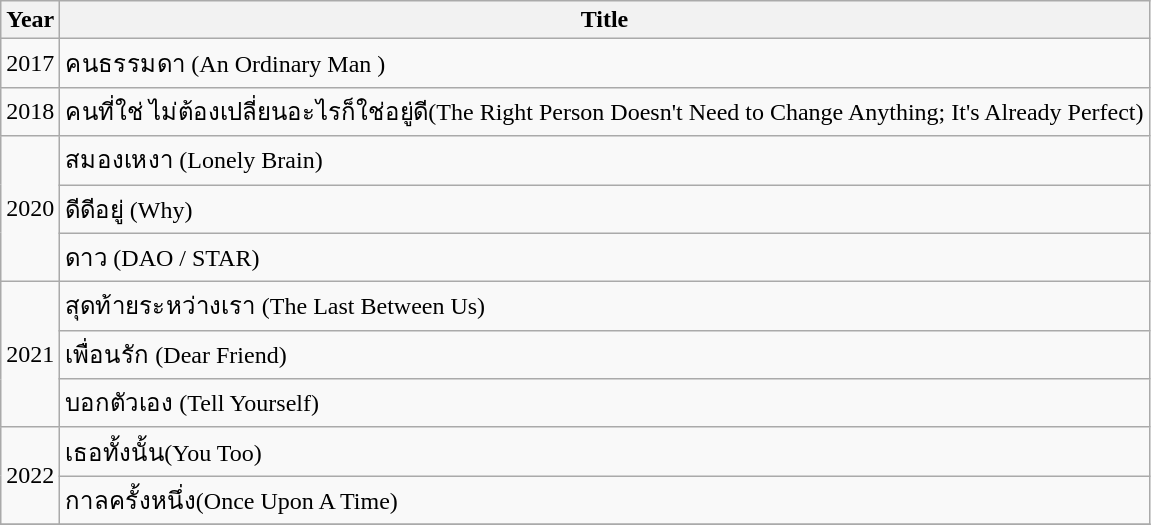<table class="wikitable">
<tr>
<th>Year</th>
<th>Title</th>
</tr>
<tr>
<td>2017</td>
<td>คนธรรมดา (An Ordinary Man )</td>
</tr>
<tr>
<td>2018</td>
<td>คนที่ใช่ ไม่ต้องเปลี่ยนอะไรก็ใช่อยู่ดี(The Right Person Doesn't Need to Change Anything; It's Already Perfect)</td>
</tr>
<tr>
<td rowspan = 3>2020</td>
<td>สมองเหงา (Lonely Brain)</td>
</tr>
<tr>
<td>ดีดีอยู่ (Why)</td>
</tr>
<tr>
<td>ดาว (DAO / STAR) </td>
</tr>
<tr>
<td rowspan = 3>2021</td>
<td>สุดท้ายระหว่างเรา (The Last Between Us)</td>
</tr>
<tr>
<td>เพื่อนรัก (Dear Friend) </td>
</tr>
<tr>
<td>บอกตัวเอง (Tell Yourself)</td>
</tr>
<tr>
<td rowspan =2>2022</td>
<td>เธอทั้งนั้น(You Too)</td>
</tr>
<tr>
<td>กาลครั้งหนึ่ง(Once Upon A Time)</td>
</tr>
<tr>
</tr>
</table>
